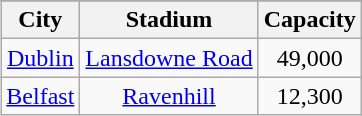<table class="wikitable" style="text-align: center;float:right;">
<tr>
</tr>
<tr>
<th>City</th>
<th>Stadium</th>
<th>Capacity</th>
</tr>
<tr>
<td> <a href='#'>Dublin</a></td>
<td><a href='#'>Lansdowne Road</a></td>
<td>49,000</td>
</tr>
<tr>
<td> <a href='#'>Belfast</a></td>
<td><a href='#'>Ravenhill</a></td>
<td>12,300</td>
</tr>
</table>
